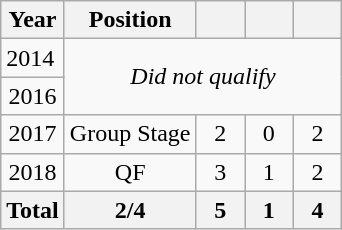<table class="wikitable" style="text-align: center;">
<tr>
<th>Year</th>
<th>Position</th>
<th width="25px"></th>
<th width="25px"></th>
<th width="25px"></th>
</tr>
<tr>
<td style="text-align: left;">2014 </td>
<td colspan="4" rowspan="2"><em>Did not qualify</em></td>
</tr>
<tr>
<td>2016 </td>
</tr>
<tr>
<td>2017 </td>
<td>Group Stage</td>
<td>2</td>
<td>0</td>
<td>2</td>
</tr>
<tr>
<td>2018 </td>
<td>QF</td>
<td>3</td>
<td>1</td>
<td>2</td>
</tr>
<tr>
<th>Total</th>
<th>2/4</th>
<th>5</th>
<th>1</th>
<th>4</th>
</tr>
</table>
